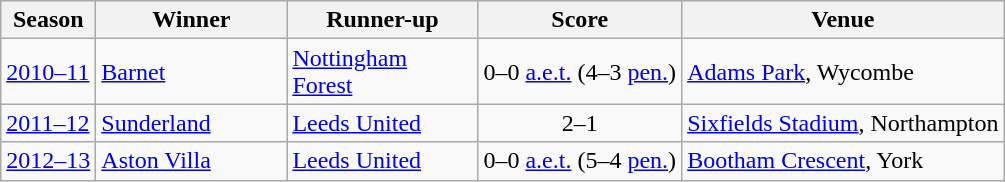<table class="wikitable sortable">
<tr>
<th>Season</th>
<th style="width: 120px;">Winner</th>
<th style="width: 120px;">Runner-up</th>
<th>Score</th>
<th>Venue</th>
</tr>
<tr>
<td><a href='#'>2010–11</a></td>
<td><a href='#'>Barnet</a></td>
<td><a href='#'>Nottingham Forest</a></td>
<td align="center">0–0 <a href='#'>a.e.t.</a> (4–3 <a href='#'>pen.</a>)</td>
<td><a href='#'>Adams Park</a>, Wycombe</td>
</tr>
<tr>
<td><a href='#'>2011–12</a></td>
<td><a href='#'>Sunderland</a></td>
<td><a href='#'>Leeds United</a></td>
<td align="center">2–1</td>
<td><a href='#'>Sixfields Stadium</a>, Northampton</td>
</tr>
<tr>
<td><a href='#'>2012–13</a></td>
<td><a href='#'>Aston Villa</a></td>
<td><a href='#'>Leeds United</a></td>
<td align="center">0–0 <a href='#'>a.e.t.</a> (5–4 <a href='#'>pen.</a>)</td>
<td><a href='#'>Bootham Crescent</a>, York</td>
</tr>
</table>
